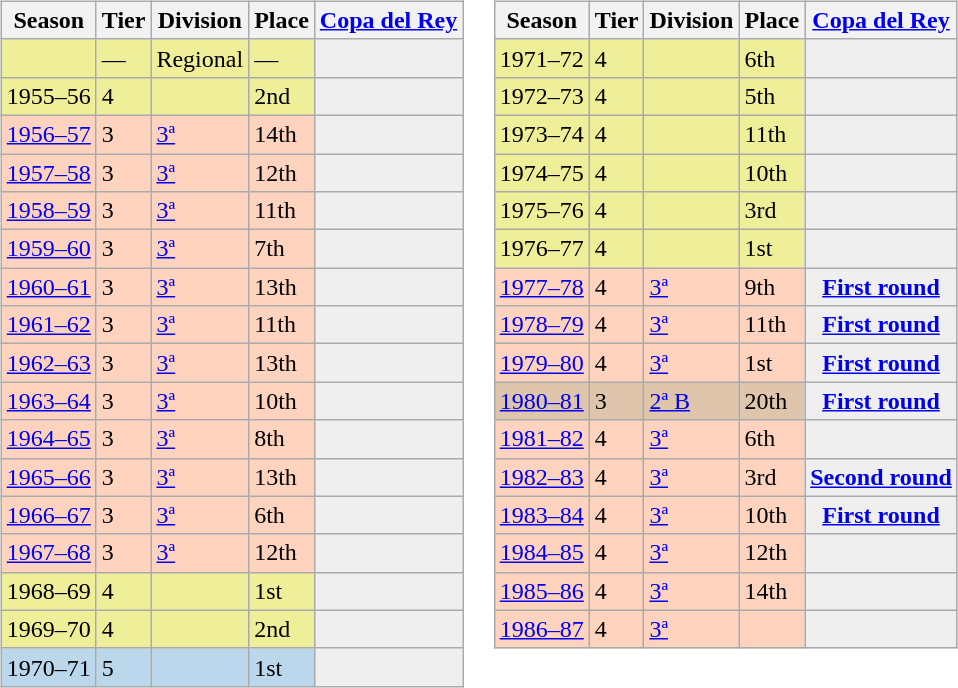<table>
<tr>
<td valign="top" width=0%><br><table class="wikitable">
<tr style="background:#f0f6fa;">
<th>Season</th>
<th>Tier</th>
<th>Division</th>
<th>Place</th>
<th><a href='#'>Copa del Rey</a></th>
</tr>
<tr>
<td style="background:#EFEF99;"></td>
<td style="background:#EFEF99;">—</td>
<td style="background:#EFEF99;">Regional</td>
<td style="background:#EFEF99;">—</td>
<th style="background:#efefef;"></th>
</tr>
<tr>
<td style="background:#EFEF99;">1955–56</td>
<td style="background:#EFEF99;">4</td>
<td style="background:#EFEF99;"></td>
<td style="background:#EFEF99;">2nd</td>
<th style="background:#efefef;"></th>
</tr>
<tr>
<td style="background:#FFD3BD;"><a href='#'>1956–57</a></td>
<td style="background:#FFD3BD;">3</td>
<td style="background:#FFD3BD;"><a href='#'>3ª</a></td>
<td style="background:#FFD3BD;">14th</td>
<th style="background:#efefef;"></th>
</tr>
<tr>
<td style="background:#FFD3BD;"><a href='#'>1957–58</a></td>
<td style="background:#FFD3BD;">3</td>
<td style="background:#FFD3BD;"><a href='#'>3ª</a></td>
<td style="background:#FFD3BD;">12th</td>
<th style="background:#efefef;"></th>
</tr>
<tr>
<td style="background:#FFD3BD;"><a href='#'>1958–59</a></td>
<td style="background:#FFD3BD;">3</td>
<td style="background:#FFD3BD;"><a href='#'>3ª</a></td>
<td style="background:#FFD3BD;">11th</td>
<th style="background:#efefef;"></th>
</tr>
<tr>
<td style="background:#FFD3BD;"><a href='#'>1959–60</a></td>
<td style="background:#FFD3BD;">3</td>
<td style="background:#FFD3BD;"><a href='#'>3ª</a></td>
<td style="background:#FFD3BD;">7th</td>
<th style="background:#efefef;"></th>
</tr>
<tr>
<td style="background:#FFD3BD;"><a href='#'>1960–61</a></td>
<td style="background:#FFD3BD;">3</td>
<td style="background:#FFD3BD;"><a href='#'>3ª</a></td>
<td style="background:#FFD3BD;">13th</td>
<th style="background:#efefef;"></th>
</tr>
<tr>
<td style="background:#FFD3BD;"><a href='#'>1961–62</a></td>
<td style="background:#FFD3BD;">3</td>
<td style="background:#FFD3BD;"><a href='#'>3ª</a></td>
<td style="background:#FFD3BD;">11th</td>
<th style="background:#efefef;"></th>
</tr>
<tr>
<td style="background:#FFD3BD;"><a href='#'>1962–63</a></td>
<td style="background:#FFD3BD;">3</td>
<td style="background:#FFD3BD;"><a href='#'>3ª</a></td>
<td style="background:#FFD3BD;">13th</td>
<th style="background:#efefef;"></th>
</tr>
<tr>
<td style="background:#FFD3BD;"><a href='#'>1963–64</a></td>
<td style="background:#FFD3BD;">3</td>
<td style="background:#FFD3BD;"><a href='#'>3ª</a></td>
<td style="background:#FFD3BD;">10th</td>
<th style="background:#efefef;"></th>
</tr>
<tr>
<td style="background:#FFD3BD;"><a href='#'>1964–65</a></td>
<td style="background:#FFD3BD;">3</td>
<td style="background:#FFD3BD;"><a href='#'>3ª</a></td>
<td style="background:#FFD3BD;">8th</td>
<th style="background:#efefef;"></th>
</tr>
<tr>
<td style="background:#FFD3BD;"><a href='#'>1965–66</a></td>
<td style="background:#FFD3BD;">3</td>
<td style="background:#FFD3BD;"><a href='#'>3ª</a></td>
<td style="background:#FFD3BD;">13th</td>
<th style="background:#efefef;"></th>
</tr>
<tr>
<td style="background:#FFD3BD;"><a href='#'>1966–67</a></td>
<td style="background:#FFD3BD;">3</td>
<td style="background:#FFD3BD;"><a href='#'>3ª</a></td>
<td style="background:#FFD3BD;">6th</td>
<th style="background:#efefef;"></th>
</tr>
<tr>
<td style="background:#FFD3BD;"><a href='#'>1967–68</a></td>
<td style="background:#FFD3BD;">3</td>
<td style="background:#FFD3BD;"><a href='#'>3ª</a></td>
<td style="background:#FFD3BD;">12th</td>
<th style="background:#efefef;"></th>
</tr>
<tr>
<td style="background:#EFEF99;">1968–69</td>
<td style="background:#EFEF99;">4</td>
<td style="background:#EFEF99;"></td>
<td style="background:#EFEF99;">1st</td>
<th style="background:#efefef;"></th>
</tr>
<tr>
<td style="background:#EFEF99;">1969–70</td>
<td style="background:#EFEF99;">4</td>
<td style="background:#EFEF99;"></td>
<td style="background:#EFEF99;">2nd</td>
<th style="background:#efefef;"></th>
</tr>
<tr>
<td style="background:#BBD7EC;">1970–71</td>
<td style="background:#BBD7EC;">5</td>
<td style="background:#BBD7EC;"></td>
<td style="background:#BBD7EC;">1st</td>
<th style="background:#efefef;"></th>
</tr>
</table>
</td>
<td valign="top" width=0%><br><table class="wikitable">
<tr style="background:#f0f6fa;">
<th>Season</th>
<th>Tier</th>
<th>Division</th>
<th>Place</th>
<th><a href='#'>Copa del Rey</a></th>
</tr>
<tr>
<td style="background:#EFEF99;">1971–72</td>
<td style="background:#EFEF99;">4</td>
<td style="background:#EFEF99;"></td>
<td style="background:#EFEF99;">6th</td>
<th style="background:#efefef;"></th>
</tr>
<tr>
<td style="background:#EFEF99;">1972–73</td>
<td style="background:#EFEF99;">4</td>
<td style="background:#EFEF99;"></td>
<td style="background:#EFEF99;">5th</td>
<th style="background:#efefef;"></th>
</tr>
<tr>
<td style="background:#EFEF99;">1973–74</td>
<td style="background:#EFEF99;">4</td>
<td style="background:#EFEF99;"></td>
<td style="background:#EFEF99;">11th</td>
<th style="background:#efefef;"></th>
</tr>
<tr>
<td style="background:#EFEF99;">1974–75</td>
<td style="background:#EFEF99;">4</td>
<td style="background:#EFEF99;"></td>
<td style="background:#EFEF99;">10th</td>
<th style="background:#efefef;"></th>
</tr>
<tr>
<td style="background:#EFEF99;">1975–76</td>
<td style="background:#EFEF99;">4</td>
<td style="background:#EFEF99;"></td>
<td style="background:#EFEF99;">3rd</td>
<th style="background:#efefef;"></th>
</tr>
<tr>
<td style="background:#EFEF99;">1976–77</td>
<td style="background:#EFEF99;">4</td>
<td style="background:#EFEF99;"></td>
<td style="background:#EFEF99;">1st</td>
<th style="background:#efefef;"></th>
</tr>
<tr>
<td style="background:#FFD3BD;"><a href='#'>1977–78</a></td>
<td style="background:#FFD3BD;">4</td>
<td style="background:#FFD3BD;"><a href='#'>3ª</a></td>
<td style="background:#FFD3BD;">9th</td>
<th style="background:#efefef;"><a href='#'>First round</a></th>
</tr>
<tr>
<td style="background:#FFD3BD;"><a href='#'>1978–79</a></td>
<td style="background:#FFD3BD;">4</td>
<td style="background:#FFD3BD;"><a href='#'>3ª</a></td>
<td style="background:#FFD3BD;">11th</td>
<th style="background:#efefef;"><a href='#'>First round</a></th>
</tr>
<tr>
<td style="background:#FFD3BD;"><a href='#'>1979–80</a></td>
<td style="background:#FFD3BD;">4</td>
<td style="background:#FFD3BD;"><a href='#'>3ª</a></td>
<td style="background:#FFD3BD;">1st</td>
<th style="background:#efefef;"><a href='#'>First round</a></th>
</tr>
<tr>
<td style="background:#DEC5AB;"><a href='#'>1980–81</a></td>
<td style="background:#DEC5AB;">3</td>
<td style="background:#DEC5AB;"><a href='#'>2ª B</a></td>
<td style="background:#DEC5AB;">20th</td>
<th style="background:#efefef;"><a href='#'>First round</a></th>
</tr>
<tr>
<td style="background:#FFD3BD;"><a href='#'>1981–82</a></td>
<td style="background:#FFD3BD;">4</td>
<td style="background:#FFD3BD;"><a href='#'>3ª</a></td>
<td style="background:#FFD3BD;">6th</td>
<th style="background:#efefef;"></th>
</tr>
<tr>
<td style="background:#FFD3BD;"><a href='#'>1982–83</a></td>
<td style="background:#FFD3BD;">4</td>
<td style="background:#FFD3BD;"><a href='#'>3ª</a></td>
<td style="background:#FFD3BD;">3rd</td>
<th style="background:#efefef;"><a href='#'>Second round</a></th>
</tr>
<tr>
<td style="background:#FFD3BD;"><a href='#'>1983–84</a></td>
<td style="background:#FFD3BD;">4</td>
<td style="background:#FFD3BD;"><a href='#'>3ª</a></td>
<td style="background:#FFD3BD;">10th</td>
<th style="background:#efefef;"><a href='#'>First round</a></th>
</tr>
<tr>
<td style="background:#FFD3BD;"><a href='#'>1984–85</a></td>
<td style="background:#FFD3BD;">4</td>
<td style="background:#FFD3BD;"><a href='#'>3ª</a></td>
<td style="background:#FFD3BD;">12th</td>
<th style="background:#efefef;"></th>
</tr>
<tr>
<td style="background:#FFD3BD;"><a href='#'>1985–86</a></td>
<td style="background:#FFD3BD;">4</td>
<td style="background:#FFD3BD;"><a href='#'>3ª</a></td>
<td style="background:#FFD3BD;">14th</td>
<th style="background:#efefef;"></th>
</tr>
<tr>
<td style="background:#FFD3BD;"><a href='#'>1986–87</a></td>
<td style="background:#FFD3BD;">4</td>
<td style="background:#FFD3BD;"><a href='#'>3ª</a></td>
<td style="background:#FFD3BD;"></td>
<th style="background:#efefef;"></th>
</tr>
</table>
</td>
</tr>
</table>
